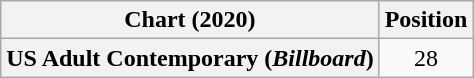<table class="wikitable plainrowheaders" style="text-align:center">
<tr>
<th scope="col">Chart (2020)</th>
<th scope="col">Position</th>
</tr>
<tr>
<th scope="row">US Adult Contemporary (<em>Billboard</em>)</th>
<td>28</td>
</tr>
</table>
